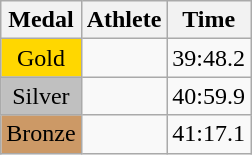<table class="wikitable">
<tr>
<th>Medal</th>
<th>Athlete</th>
<th>Time</th>
</tr>
<tr>
<td style="text-align:center;background-color:gold;">Gold</td>
<td></td>
<td>39:48.2</td>
</tr>
<tr>
<td style="text-align:center;background-color:silver;">Silver</td>
<td></td>
<td>40:59.9</td>
</tr>
<tr>
<td style="text-align:center;background-color:#CC9966;">Bronze</td>
<td></td>
<td>41:17.1</td>
</tr>
</table>
